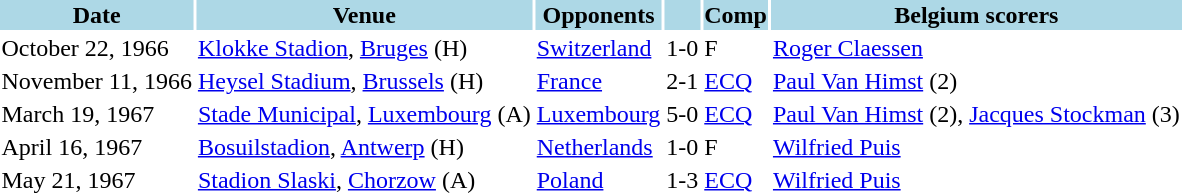<table>
<tr>
<th style="background: lightblue;">Date</th>
<th style="background: lightblue;">Venue</th>
<th style="background: lightblue;">Opponents</th>
<th style="background: lightblue;" align=center></th>
<th style="background: lightblue;" align=center>Comp</th>
<th style="background: lightblue;">Belgium scorers</th>
</tr>
<tr>
<td>October 22, 1966</td>
<td><a href='#'>Klokke Stadion</a>, <a href='#'>Bruges</a> (H)</td>
<td><a href='#'>Switzerland</a></td>
<td>1-0</td>
<td>F</td>
<td><a href='#'>Roger Claessen</a></td>
</tr>
<tr>
<td>November 11, 1966</td>
<td><a href='#'>Heysel Stadium</a>, <a href='#'>Brussels</a> (H)</td>
<td><a href='#'>France</a></td>
<td>2-1</td>
<td><a href='#'>ECQ</a></td>
<td><a href='#'>Paul Van Himst</a> (2)</td>
</tr>
<tr>
<td>March 19, 1967</td>
<td><a href='#'>Stade Municipal</a>, <a href='#'>Luxembourg</a> (A)</td>
<td><a href='#'>Luxembourg</a></td>
<td>5-0</td>
<td><a href='#'>ECQ</a></td>
<td><a href='#'>Paul Van Himst</a> (2), <a href='#'>Jacques Stockman</a> (3)</td>
</tr>
<tr>
<td>April 16, 1967</td>
<td><a href='#'>Bosuilstadion</a>, <a href='#'>Antwerp</a> (H)</td>
<td><a href='#'>Netherlands</a></td>
<td>1-0</td>
<td>F</td>
<td><a href='#'>Wilfried Puis</a></td>
</tr>
<tr>
<td>May 21, 1967</td>
<td><a href='#'>Stadion Slaski</a>, <a href='#'>Chorzow</a> (A)</td>
<td><a href='#'>Poland</a></td>
<td>1-3</td>
<td><a href='#'>ECQ</a></td>
<td><a href='#'>Wilfried Puis</a></td>
</tr>
</table>
